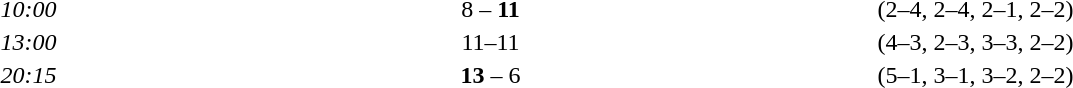<table style="text-align:center">
<tr>
<th width=100></th>
<th width=200></th>
<th width=100></th>
<th width=200></th>
</tr>
<tr>
<td><em>10:00</em></td>
<td align=right></td>
<td>8 – <strong>11</strong></td>
<td align=left><strong></strong></td>
<td>(2–4, 2–4, 2–1, 2–2)</td>
</tr>
<tr>
<td><em>13:00</em></td>
<td align=right></td>
<td>11–11</td>
<td align=left></td>
<td>(4–3, 2–3, 3–3, 2–2)</td>
</tr>
<tr>
<td><em>20:15</em></td>
<td align=right><strong></strong></td>
<td><strong>13</strong> – 6</td>
<td align=left></td>
<td>(5–1, 3–1, 3–2, 2–2)</td>
</tr>
</table>
